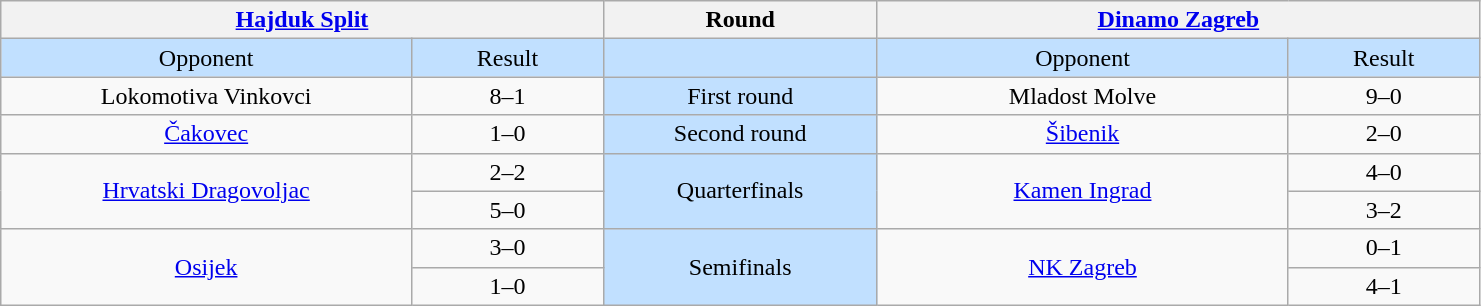<table class="wikitable" style="text-align: center;">
<tr>
<th colspan=2><a href='#'>Hajduk Split</a></th>
<th>Round</th>
<th colspan=2><a href='#'>Dinamo Zagreb</a></th>
</tr>
<tr bgcolor=#c1e0ff>
<td width=15%>Opponent</td>
<td width=7%>Result</td>
<td width=10%></td>
<td width=15%>Opponent</td>
<td width=7%>Result</td>
</tr>
<tr>
<td rowspan=1 align=center>Lokomotiva Vinkovci</td>
<td>8–1</td>
<td rowspan=1 bgcolor=#c1e0ff>First round</td>
<td rowspan=1 align=center>Mladost Molve</td>
<td>9–0</td>
</tr>
<tr>
<td rowspan=1 align=center><a href='#'>Čakovec</a></td>
<td>1–0</td>
<td rowspan=1 bgcolor=#c1e0ff>Second round</td>
<td rowspan=1 align=center><a href='#'>Šibenik</a></td>
<td>2–0</td>
</tr>
<tr>
<td rowspan=2 align=center><a href='#'>Hrvatski Dragovoljac</a></td>
<td>2–2</td>
<td rowspan=2 bgcolor=#c1e0ff>Quarterfinals</td>
<td rowspan=2 align=center><a href='#'>Kamen Ingrad</a></td>
<td>4–0</td>
</tr>
<tr>
<td>5–0</td>
<td>3–2</td>
</tr>
<tr>
<td rowspan=2 align=center><a href='#'>Osijek</a></td>
<td>3–0</td>
<td rowspan=2 bgcolor=#c1e0ff>Semifinals</td>
<td rowspan=2 align=center><a href='#'>NK Zagreb</a></td>
<td>0–1</td>
</tr>
<tr>
<td>1–0</td>
<td>4–1</td>
</tr>
</table>
